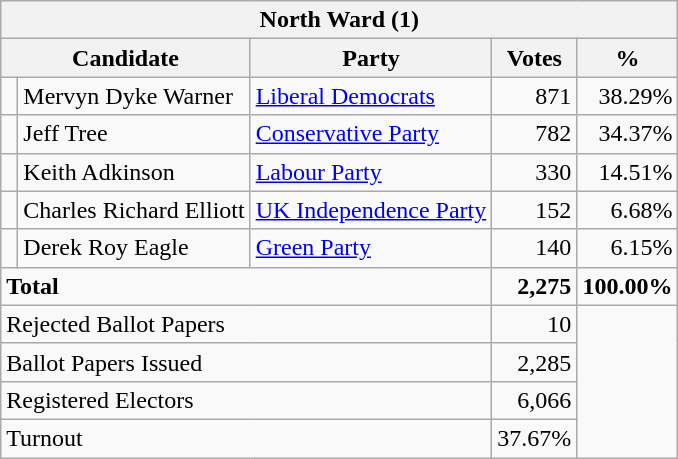<table class="wikitable" border="1" style="text-align:right; font-size:100%">
<tr>
<th align=center colspan=5>North Ward (1)</th>
</tr>
<tr>
<th align=left colspan=2>Candidate</th>
<th align=left>Party</th>
<th align=center>Votes</th>
<th align=center>%</th>
</tr>
<tr>
<td bgcolor=> </td>
<td align=left>Mervyn Dyke Warner</td>
<td align=left><a href='#'>Liberal Democrats</a></td>
<td>871</td>
<td>38.29%</td>
</tr>
<tr>
<td bgcolor=> </td>
<td align=left>Jeff Tree</td>
<td align=left><a href='#'>Conservative Party</a></td>
<td>782</td>
<td>34.37%</td>
</tr>
<tr>
<td bgcolor=> </td>
<td align=left>Keith Adkinson</td>
<td align=left><a href='#'>Labour Party</a></td>
<td>330</td>
<td>14.51%</td>
</tr>
<tr>
<td bgcolor=> </td>
<td align=left>Charles Richard Elliott</td>
<td align=left><a href='#'>UK Independence Party</a></td>
<td>152</td>
<td>6.68%</td>
</tr>
<tr>
<td bgcolor=> </td>
<td align=left>Derek Roy Eagle</td>
<td align=left><a href='#'>Green Party</a></td>
<td>140</td>
<td>6.15%</td>
</tr>
<tr>
<td align=left colspan=3><strong>Total</strong></td>
<td><strong>2,275</strong></td>
<td><strong>100.00%</strong></td>
</tr>
<tr>
<td align=left colspan=3>Rejected Ballot Papers</td>
<td>10</td>
<td rowspan=4></td>
</tr>
<tr>
<td align=left colspan=3>Ballot Papers Issued</td>
<td>2,285</td>
</tr>
<tr>
<td align=left colspan=3>Registered Electors</td>
<td>6,066</td>
</tr>
<tr>
<td align=left colspan=3>Turnout</td>
<td>37.67%</td>
</tr>
</table>
